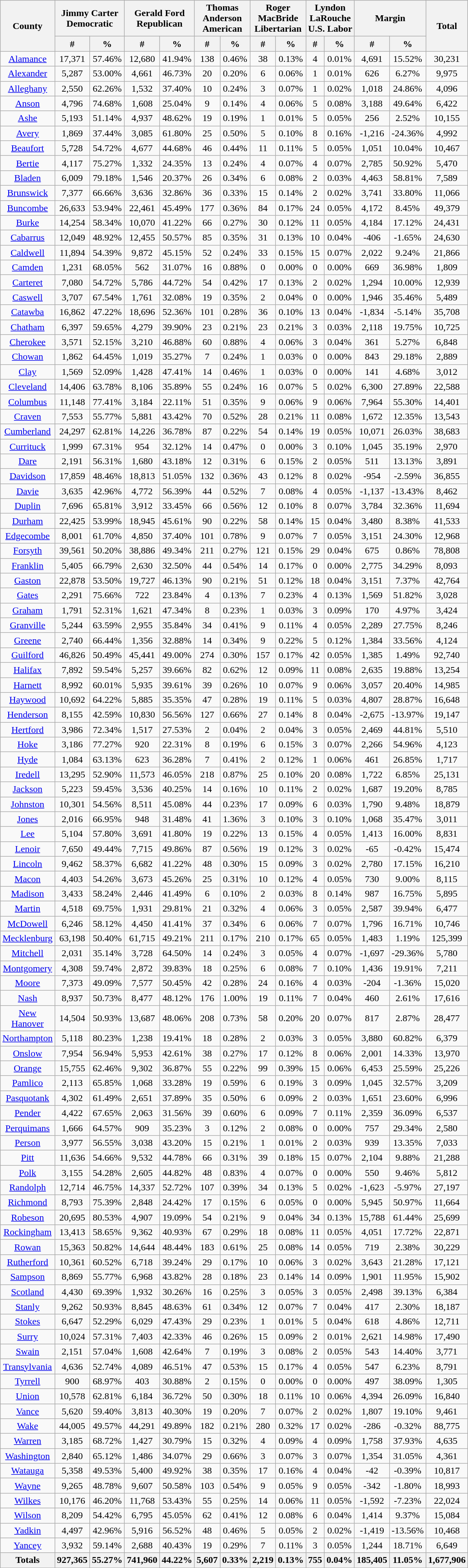<table width="60%" class="wikitable sortable">
<tr>
<th rowspan="2">County</th>
<th colspan="2">Jimmy Carter<br>Democratic</th>
<th colspan="2">Gerald Ford<br>Republican</th>
<th colspan="2">Thomas Anderson<br>American</th>
<th colspan="2">Roger MacBride<br>Libertarian</th>
<th colspan="2">Lyndon LaRouche<br>U.S. Labor</th>
<th colspan="2">Margin</th>
<th rowspan="2">Total</th>
</tr>
<tr>
<th style="text-align:center;" data-sort-type="number">#</th>
<th style="text-align:center;" data-sort-type="number">%</th>
<th style="text-align:center;" data-sort-type="number">#</th>
<th style="text-align:center;" data-sort-type="number">%</th>
<th style="text-align:center;" data-sort-type="number">#</th>
<th style="text-align:center;" data-sort-type="number">%</th>
<th style="text-align:center;" data-sort-type="number">#</th>
<th style="text-align:center;" data-sort-type="number">%</th>
<th style="text-align:center;" data-sort-type="number">#</th>
<th style="text-align:center;" data-sort-type="number">%</th>
<th style="text-align:center;" data-sort-type="number">#</th>
<th style="text-align:center;" data-sort-type="number">%</th>
</tr>
<tr>
<td align="center" ><a href='#'>Alamance</a></td>
<td align="center" >17,371</td>
<td align="center" >57.46%</td>
<td align="center" >12,680</td>
<td align="center" >41.94%</td>
<td align="center" >138</td>
<td align="center" >0.46%</td>
<td align="center" >38</td>
<td align="center" >0.13%</td>
<td align="center" >4</td>
<td align="center" >0.01%</td>
<td align="center" >4,691</td>
<td align="center" >15.52%</td>
<td align="center" >30,231</td>
</tr>
<tr>
<td align="center" ><a href='#'>Alexander</a></td>
<td align="center" >5,287</td>
<td align="center" >53.00%</td>
<td align="center" >4,661</td>
<td align="center" >46.73%</td>
<td align="center" >20</td>
<td align="center" >0.20%</td>
<td align="center" >6</td>
<td align="center" >0.06%</td>
<td align="center" >1</td>
<td align="center" >0.01%</td>
<td align="center" >626</td>
<td align="center" >6.27%</td>
<td align="center" >9,975</td>
</tr>
<tr>
<td align="center" ><a href='#'>Alleghany</a></td>
<td align="center" >2,550</td>
<td align="center" >62.26%</td>
<td align="center" >1,532</td>
<td align="center" >37.40%</td>
<td align="center" >10</td>
<td align="center" >0.24%</td>
<td align="center" >3</td>
<td align="center" >0.07%</td>
<td align="center" >1</td>
<td align="center" >0.02%</td>
<td align="center" >1,018</td>
<td align="center" >24.86%</td>
<td align="center" >4,096</td>
</tr>
<tr>
<td align="center" ><a href='#'>Anson</a></td>
<td align="center" >4,796</td>
<td align="center" >74.68%</td>
<td align="center" >1,608</td>
<td align="center" >25.04%</td>
<td align="center" >9</td>
<td align="center" >0.14%</td>
<td align="center" >4</td>
<td align="center" >0.06%</td>
<td align="center" >5</td>
<td align="center" >0.08%</td>
<td align="center" >3,188</td>
<td align="center" >49.64%</td>
<td align="center" >6,422</td>
</tr>
<tr>
<td align="center" ><a href='#'>Ashe</a></td>
<td align="center" >5,193</td>
<td align="center" >51.14%</td>
<td align="center" >4,937</td>
<td align="center" >48.62%</td>
<td align="center" >19</td>
<td align="center" >0.19%</td>
<td align="center" >1</td>
<td align="center" >0.01%</td>
<td align="center" >5</td>
<td align="center" >0.05%</td>
<td align="center" >256</td>
<td align="center" >2.52%</td>
<td align="center" >10,155</td>
</tr>
<tr>
<td align="center" ><a href='#'>Avery</a></td>
<td align="center" >1,869</td>
<td align="center" >37.44%</td>
<td align="center" >3,085</td>
<td align="center" >61.80%</td>
<td align="center" >25</td>
<td align="center" >0.50%</td>
<td align="center" >5</td>
<td align="center" >0.10%</td>
<td align="center" >8</td>
<td align="center" >0.16%</td>
<td align="center" >-1,216</td>
<td align="center" >-24.36%</td>
<td align="center" >4,992</td>
</tr>
<tr>
<td align="center" ><a href='#'>Beaufort</a></td>
<td align="center" >5,728</td>
<td align="center" >54.72%</td>
<td align="center" >4,677</td>
<td align="center" >44.68%</td>
<td align="center" >46</td>
<td align="center" >0.44%</td>
<td align="center" >11</td>
<td align="center" >0.11%</td>
<td align="center" >5</td>
<td align="center" >0.05%</td>
<td align="center" >1,051</td>
<td align="center" >10.04%</td>
<td align="center" >10,467</td>
</tr>
<tr>
<td align="center" ><a href='#'>Bertie</a></td>
<td align="center" >4,117</td>
<td align="center" >75.27%</td>
<td align="center" >1,332</td>
<td align="center" >24.35%</td>
<td align="center" >13</td>
<td align="center" >0.24%</td>
<td align="center" >4</td>
<td align="center" >0.07%</td>
<td align="center" >4</td>
<td align="center" >0.07%</td>
<td align="center" >2,785</td>
<td align="center" >50.92%</td>
<td align="center" >5,470</td>
</tr>
<tr>
<td align="center" ><a href='#'>Bladen</a></td>
<td align="center" >6,009</td>
<td align="center" >79.18%</td>
<td align="center" >1,546</td>
<td align="center" >20.37%</td>
<td align="center" >26</td>
<td align="center" >0.34%</td>
<td align="center" >6</td>
<td align="center" >0.08%</td>
<td align="center" >2</td>
<td align="center" >0.03%</td>
<td align="center" >4,463</td>
<td align="center" >58.81%</td>
<td align="center" >7,589</td>
</tr>
<tr>
<td align="center" ><a href='#'>Brunswick</a></td>
<td align="center" >7,377</td>
<td align="center" >66.66%</td>
<td align="center" >3,636</td>
<td align="center" >32.86%</td>
<td align="center" >36</td>
<td align="center" >0.33%</td>
<td align="center" >15</td>
<td align="center" >0.14%</td>
<td align="center" >2</td>
<td align="center" >0.02%</td>
<td align="center" >3,741</td>
<td align="center" >33.80%</td>
<td align="center" >11,066</td>
</tr>
<tr>
<td align="center" ><a href='#'>Buncombe</a></td>
<td align="center" >26,633</td>
<td align="center" >53.94%</td>
<td align="center" >22,461</td>
<td align="center" >45.49%</td>
<td align="center" >177</td>
<td align="center" >0.36%</td>
<td align="center" >84</td>
<td align="center" >0.17%</td>
<td align="center" >24</td>
<td align="center" >0.05%</td>
<td align="center" >4,172</td>
<td align="center" >8.45%</td>
<td align="center" >49,379</td>
</tr>
<tr>
<td align="center" ><a href='#'>Burke</a></td>
<td align="center" >14,254</td>
<td align="center" >58.34%</td>
<td align="center" >10,070</td>
<td align="center" >41.22%</td>
<td align="center" >66</td>
<td align="center" >0.27%</td>
<td align="center" >30</td>
<td align="center" >0.12%</td>
<td align="center" >11</td>
<td align="center" >0.05%</td>
<td align="center" >4,184</td>
<td align="center" >17.12%</td>
<td align="center" >24,431</td>
</tr>
<tr>
<td align="center" ><a href='#'>Cabarrus</a></td>
<td align="center" >12,049</td>
<td align="center" >48.92%</td>
<td align="center" >12,455</td>
<td align="center" >50.57%</td>
<td align="center" >85</td>
<td align="center" >0.35%</td>
<td align="center" >31</td>
<td align="center" >0.13%</td>
<td align="center" >10</td>
<td align="center" >0.04%</td>
<td align="center" >-406</td>
<td align="center" >-1.65%</td>
<td align="center" >24,630</td>
</tr>
<tr>
<td align="center" ><a href='#'>Caldwell</a></td>
<td align="center" >11,894</td>
<td align="center" >54.39%</td>
<td align="center" >9,872</td>
<td align="center" >45.15%</td>
<td align="center" >52</td>
<td align="center" >0.24%</td>
<td align="center" >33</td>
<td align="center" >0.15%</td>
<td align="center" >15</td>
<td align="center" >0.07%</td>
<td align="center" >2,022</td>
<td align="center" >9.24%</td>
<td align="center" >21,866</td>
</tr>
<tr>
<td align="center" ><a href='#'>Camden</a></td>
<td align="center" >1,231</td>
<td align="center" >68.05%</td>
<td align="center" >562</td>
<td align="center" >31.07%</td>
<td align="center" >16</td>
<td align="center" >0.88%</td>
<td align="center" >0</td>
<td align="center" >0.00%</td>
<td align="center" >0</td>
<td align="center" >0.00%</td>
<td align="center" >669</td>
<td align="center" >36.98%</td>
<td align="center" >1,809</td>
</tr>
<tr>
<td align="center" ><a href='#'>Carteret</a></td>
<td align="center" >7,080</td>
<td align="center" >54.72%</td>
<td align="center" >5,786</td>
<td align="center" >44.72%</td>
<td align="center" >54</td>
<td align="center" >0.42%</td>
<td align="center" >17</td>
<td align="center" >0.13%</td>
<td align="center" >2</td>
<td align="center" >0.02%</td>
<td align="center" >1,294</td>
<td align="center" >10.00%</td>
<td align="center" >12,939</td>
</tr>
<tr>
<td align="center" ><a href='#'>Caswell</a></td>
<td align="center" >3,707</td>
<td align="center" >67.54%</td>
<td align="center" >1,761</td>
<td align="center" >32.08%</td>
<td align="center" >19</td>
<td align="center" >0.35%</td>
<td align="center" >2</td>
<td align="center" >0.04%</td>
<td align="center" >0</td>
<td align="center" >0.00%</td>
<td align="center" >1,946</td>
<td align="center" >35.46%</td>
<td align="center" >5,489</td>
</tr>
<tr>
<td align="center" ><a href='#'>Catawba</a></td>
<td align="center" >16,862</td>
<td align="center" >47.22%</td>
<td align="center" >18,696</td>
<td align="center" >52.36%</td>
<td align="center" >101</td>
<td align="center" >0.28%</td>
<td align="center" >36</td>
<td align="center" >0.10%</td>
<td align="center" >13</td>
<td align="center" >0.04%</td>
<td align="center" >-1,834</td>
<td align="center" >-5.14%</td>
<td align="center" >35,708</td>
</tr>
<tr>
<td align="center" ><a href='#'>Chatham</a></td>
<td align="center" >6,397</td>
<td align="center" >59.65%</td>
<td align="center" >4,279</td>
<td align="center" >39.90%</td>
<td align="center" >23</td>
<td align="center" >0.21%</td>
<td align="center" >23</td>
<td align="center" >0.21%</td>
<td align="center" >3</td>
<td align="center" >0.03%</td>
<td align="center" >2,118</td>
<td align="center" >19.75%</td>
<td align="center" >10,725</td>
</tr>
<tr>
<td align="center" ><a href='#'>Cherokee</a></td>
<td align="center" >3,571</td>
<td align="center" >52.15%</td>
<td align="center" >3,210</td>
<td align="center" >46.88%</td>
<td align="center" >60</td>
<td align="center" >0.88%</td>
<td align="center" >4</td>
<td align="center" >0.06%</td>
<td align="center" >3</td>
<td align="center" >0.04%</td>
<td align="center" >361</td>
<td align="center" >5.27%</td>
<td align="center" >6,848</td>
</tr>
<tr>
<td align="center" ><a href='#'>Chowan</a></td>
<td align="center" >1,862</td>
<td align="center" >64.45%</td>
<td align="center" >1,019</td>
<td align="center" >35.27%</td>
<td align="center" >7</td>
<td align="center" >0.24%</td>
<td align="center" >1</td>
<td align="center" >0.03%</td>
<td align="center" >0</td>
<td align="center" >0.00%</td>
<td align="center" >843</td>
<td align="center" >29.18%</td>
<td align="center" >2,889</td>
</tr>
<tr>
<td align="center" ><a href='#'>Clay</a></td>
<td align="center" >1,569</td>
<td align="center" >52.09%</td>
<td align="center" >1,428</td>
<td align="center" >47.41%</td>
<td align="center" >14</td>
<td align="center" >0.46%</td>
<td align="center" >1</td>
<td align="center" >0.03%</td>
<td align="center" >0</td>
<td align="center" >0.00%</td>
<td align="center" >141</td>
<td align="center" >4.68%</td>
<td align="center" >3,012</td>
</tr>
<tr>
<td align="center" ><a href='#'>Cleveland</a></td>
<td align="center" >14,406</td>
<td align="center" >63.78%</td>
<td align="center" >8,106</td>
<td align="center" >35.89%</td>
<td align="center" >55</td>
<td align="center" >0.24%</td>
<td align="center" >16</td>
<td align="center" >0.07%</td>
<td align="center" >5</td>
<td align="center" >0.02%</td>
<td align="center" >6,300</td>
<td align="center" >27.89%</td>
<td align="center" >22,588</td>
</tr>
<tr>
<td align="center" ><a href='#'>Columbus</a></td>
<td align="center" >11,148</td>
<td align="center" >77.41%</td>
<td align="center" >3,184</td>
<td align="center" >22.11%</td>
<td align="center" >51</td>
<td align="center" >0.35%</td>
<td align="center" >9</td>
<td align="center" >0.06%</td>
<td align="center" >9</td>
<td align="center" >0.06%</td>
<td align="center" >7,964</td>
<td align="center" >55.30%</td>
<td align="center" >14,401</td>
</tr>
<tr>
<td align="center" ><a href='#'>Craven</a></td>
<td align="center" >7,553</td>
<td align="center" >55.77%</td>
<td align="center" >5,881</td>
<td align="center" >43.42%</td>
<td align="center" >70</td>
<td align="center" >0.52%</td>
<td align="center" >28</td>
<td align="center" >0.21%</td>
<td align="center" >11</td>
<td align="center" >0.08%</td>
<td align="center" >1,672</td>
<td align="center" >12.35%</td>
<td align="center" >13,543</td>
</tr>
<tr>
<td align="center" ><a href='#'>Cumberland</a></td>
<td align="center" >24,297</td>
<td align="center" >62.81%</td>
<td align="center" >14,226</td>
<td align="center" >36.78%</td>
<td align="center" >87</td>
<td align="center" >0.22%</td>
<td align="center" >54</td>
<td align="center" >0.14%</td>
<td align="center" >19</td>
<td align="center" >0.05%</td>
<td align="center" >10,071</td>
<td align="center" >26.03%</td>
<td align="center" >38,683</td>
</tr>
<tr>
<td align="center" ><a href='#'>Currituck</a></td>
<td align="center" >1,999</td>
<td align="center" >67.31%</td>
<td align="center" >954</td>
<td align="center" >32.12%</td>
<td align="center" >14</td>
<td align="center" >0.47%</td>
<td align="center" >0</td>
<td align="center" >0.00%</td>
<td align="center" >3</td>
<td align="center" >0.10%</td>
<td align="center" >1,045</td>
<td align="center" >35.19%</td>
<td align="center" >2,970</td>
</tr>
<tr>
<td align="center" ><a href='#'>Dare</a></td>
<td align="center" >2,191</td>
<td align="center" >56.31%</td>
<td align="center" >1,680</td>
<td align="center" >43.18%</td>
<td align="center" >12</td>
<td align="center" >0.31%</td>
<td align="center" >6</td>
<td align="center" >0.15%</td>
<td align="center" >2</td>
<td align="center" >0.05%</td>
<td align="center" >511</td>
<td align="center" >13.13%</td>
<td align="center" >3,891</td>
</tr>
<tr>
<td align="center" ><a href='#'>Davidson</a></td>
<td align="center" >17,859</td>
<td align="center" >48.46%</td>
<td align="center" >18,813</td>
<td align="center" >51.05%</td>
<td align="center" >132</td>
<td align="center" >0.36%</td>
<td align="center" >43</td>
<td align="center" >0.12%</td>
<td align="center" >8</td>
<td align="center" >0.02%</td>
<td align="center" >-954</td>
<td align="center" >-2.59%</td>
<td align="center" >36,855</td>
</tr>
<tr>
<td align="center" ><a href='#'>Davie</a></td>
<td align="center" >3,635</td>
<td align="center" >42.96%</td>
<td align="center" >4,772</td>
<td align="center" >56.39%</td>
<td align="center" >44</td>
<td align="center" >0.52%</td>
<td align="center" >7</td>
<td align="center" >0.08%</td>
<td align="center" >4</td>
<td align="center" >0.05%</td>
<td align="center" >-1,137</td>
<td align="center" >-13.43%</td>
<td align="center" >8,462</td>
</tr>
<tr>
<td align="center" ><a href='#'>Duplin</a></td>
<td align="center" >7,696</td>
<td align="center" >65.81%</td>
<td align="center" >3,912</td>
<td align="center" >33.45%</td>
<td align="center" >66</td>
<td align="center" >0.56%</td>
<td align="center" >12</td>
<td align="center" >0.10%</td>
<td align="center" >8</td>
<td align="center" >0.07%</td>
<td align="center" >3,784</td>
<td align="center" >32.36%</td>
<td align="center" >11,694</td>
</tr>
<tr>
<td align="center" ><a href='#'>Durham</a></td>
<td align="center" >22,425</td>
<td align="center" >53.99%</td>
<td align="center" >18,945</td>
<td align="center" >45.61%</td>
<td align="center" >90</td>
<td align="center" >0.22%</td>
<td align="center" >58</td>
<td align="center" >0.14%</td>
<td align="center" >15</td>
<td align="center" >0.04%</td>
<td align="center" >3,480</td>
<td align="center" >8.38%</td>
<td align="center" >41,533</td>
</tr>
<tr>
<td align="center" ><a href='#'>Edgecombe</a></td>
<td align="center" >8,001</td>
<td align="center" >61.70%</td>
<td align="center" >4,850</td>
<td align="center" >37.40%</td>
<td align="center" >101</td>
<td align="center" >0.78%</td>
<td align="center" >9</td>
<td align="center" >0.07%</td>
<td align="center" >7</td>
<td align="center" >0.05%</td>
<td align="center" >3,151</td>
<td align="center" >24.30%</td>
<td align="center" >12,968</td>
</tr>
<tr>
<td align="center" ><a href='#'>Forsyth</a></td>
<td align="center" >39,561</td>
<td align="center" >50.20%</td>
<td align="center" >38,886</td>
<td align="center" >49.34%</td>
<td align="center" >211</td>
<td align="center" >0.27%</td>
<td align="center" >121</td>
<td align="center" >0.15%</td>
<td align="center" >29</td>
<td align="center" >0.04%</td>
<td align="center" >675</td>
<td align="center" >0.86%</td>
<td align="center" >78,808</td>
</tr>
<tr>
<td align="center" ><a href='#'>Franklin</a></td>
<td align="center" >5,405</td>
<td align="center" >66.79%</td>
<td align="center" >2,630</td>
<td align="center" >32.50%</td>
<td align="center" >44</td>
<td align="center" >0.54%</td>
<td align="center" >14</td>
<td align="center" >0.17%</td>
<td align="center" >0</td>
<td align="center" >0.00%</td>
<td align="center" >2,775</td>
<td align="center" >34.29%</td>
<td align="center" >8,093</td>
</tr>
<tr>
<td align="center" ><a href='#'>Gaston</a></td>
<td align="center" >22,878</td>
<td align="center" >53.50%</td>
<td align="center" >19,727</td>
<td align="center" >46.13%</td>
<td align="center" >90</td>
<td align="center" >0.21%</td>
<td align="center" >51</td>
<td align="center" >0.12%</td>
<td align="center" >18</td>
<td align="center" >0.04%</td>
<td align="center" >3,151</td>
<td align="center" >7.37%</td>
<td align="center" >42,764</td>
</tr>
<tr>
<td align="center" ><a href='#'>Gates</a></td>
<td align="center" >2,291</td>
<td align="center" >75.66%</td>
<td align="center" >722</td>
<td align="center" >23.84%</td>
<td align="center" >4</td>
<td align="center" >0.13%</td>
<td align="center" >7</td>
<td align="center" >0.23%</td>
<td align="center" >4</td>
<td align="center" >0.13%</td>
<td align="center" >1,569</td>
<td align="center" >51.82%</td>
<td align="center" >3,028</td>
</tr>
<tr>
<td align="center" ><a href='#'>Graham</a></td>
<td align="center" >1,791</td>
<td align="center" >52.31%</td>
<td align="center" >1,621</td>
<td align="center" >47.34%</td>
<td align="center" >8</td>
<td align="center" >0.23%</td>
<td align="center" >1</td>
<td align="center" >0.03%</td>
<td align="center" >3</td>
<td align="center" >0.09%</td>
<td align="center" >170</td>
<td align="center" >4.97%</td>
<td align="center" >3,424</td>
</tr>
<tr>
<td align="center" ><a href='#'>Granville</a></td>
<td align="center" >5,244</td>
<td align="center" >63.59%</td>
<td align="center" >2,955</td>
<td align="center" >35.84%</td>
<td align="center" >34</td>
<td align="center" >0.41%</td>
<td align="center" >9</td>
<td align="center" >0.11%</td>
<td align="center" >4</td>
<td align="center" >0.05%</td>
<td align="center" >2,289</td>
<td align="center" >27.75%</td>
<td align="center" >8,246</td>
</tr>
<tr>
<td align="center" ><a href='#'>Greene</a></td>
<td align="center" >2,740</td>
<td align="center" >66.44%</td>
<td align="center" >1,356</td>
<td align="center" >32.88%</td>
<td align="center" >14</td>
<td align="center" >0.34%</td>
<td align="center" >9</td>
<td align="center" >0.22%</td>
<td align="center" >5</td>
<td align="center" >0.12%</td>
<td align="center" >1,384</td>
<td align="center" >33.56%</td>
<td align="center" >4,124</td>
</tr>
<tr>
<td align="center" ><a href='#'>Guilford</a></td>
<td align="center" >46,826</td>
<td align="center" >50.49%</td>
<td align="center" >45,441</td>
<td align="center" >49.00%</td>
<td align="center" >274</td>
<td align="center" >0.30%</td>
<td align="center" >157</td>
<td align="center" >0.17%</td>
<td align="center" >42</td>
<td align="center" >0.05%</td>
<td align="center" >1,385</td>
<td align="center" >1.49%</td>
<td align="center" >92,740</td>
</tr>
<tr>
<td align="center" ><a href='#'>Halifax</a></td>
<td align="center" >7,892</td>
<td align="center" >59.54%</td>
<td align="center" >5,257</td>
<td align="center" >39.66%</td>
<td align="center" >82</td>
<td align="center" >0.62%</td>
<td align="center" >12</td>
<td align="center" >0.09%</td>
<td align="center" >11</td>
<td align="center" >0.08%</td>
<td align="center" >2,635</td>
<td align="center" >19.88%</td>
<td align="center" >13,254</td>
</tr>
<tr>
<td align="center" ><a href='#'>Harnett</a></td>
<td align="center" >8,992</td>
<td align="center" >60.01%</td>
<td align="center" >5,935</td>
<td align="center" >39.61%</td>
<td align="center" >39</td>
<td align="center" >0.26%</td>
<td align="center" >10</td>
<td align="center" >0.07%</td>
<td align="center" >9</td>
<td align="center" >0.06%</td>
<td align="center" >3,057</td>
<td align="center" >20.40%</td>
<td align="center" >14,985</td>
</tr>
<tr>
<td align="center" ><a href='#'>Haywood</a></td>
<td align="center" >10,692</td>
<td align="center" >64.22%</td>
<td align="center" >5,885</td>
<td align="center" >35.35%</td>
<td align="center" >47</td>
<td align="center" >0.28%</td>
<td align="center" >19</td>
<td align="center" >0.11%</td>
<td align="center" >5</td>
<td align="center" >0.03%</td>
<td align="center" >4,807</td>
<td align="center" >28.87%</td>
<td align="center" >16,648</td>
</tr>
<tr>
<td align="center" ><a href='#'>Henderson</a></td>
<td align="center" >8,155</td>
<td align="center" >42.59%</td>
<td align="center" >10,830</td>
<td align="center" >56.56%</td>
<td align="center" >127</td>
<td align="center" >0.66%</td>
<td align="center" >27</td>
<td align="center" >0.14%</td>
<td align="center" >8</td>
<td align="center" >0.04%</td>
<td align="center" >-2,675</td>
<td align="center" >-13.97%</td>
<td align="center" >19,147</td>
</tr>
<tr>
<td align="center" ><a href='#'>Hertford</a></td>
<td align="center" >3,986</td>
<td align="center" >72.34%</td>
<td align="center" >1,517</td>
<td align="center" >27.53%</td>
<td align="center" >2</td>
<td align="center" >0.04%</td>
<td align="center" >2</td>
<td align="center" >0.04%</td>
<td align="center" >3</td>
<td align="center" >0.05%</td>
<td align="center" >2,469</td>
<td align="center" >44.81%</td>
<td align="center" >5,510</td>
</tr>
<tr>
<td align="center" ><a href='#'>Hoke</a></td>
<td align="center" >3,186</td>
<td align="center" >77.27%</td>
<td align="center" >920</td>
<td align="center" >22.31%</td>
<td align="center" >8</td>
<td align="center" >0.19%</td>
<td align="center" >6</td>
<td align="center" >0.15%</td>
<td align="center" >3</td>
<td align="center" >0.07%</td>
<td align="center" >2,266</td>
<td align="center" >54.96%</td>
<td align="center" >4,123</td>
</tr>
<tr>
<td align="center" ><a href='#'>Hyde</a></td>
<td align="center" >1,084</td>
<td align="center" >63.13%</td>
<td align="center" >623</td>
<td align="center" >36.28%</td>
<td align="center" >7</td>
<td align="center" >0.41%</td>
<td align="center" >2</td>
<td align="center" >0.12%</td>
<td align="center" >1</td>
<td align="center" >0.06%</td>
<td align="center" >461</td>
<td align="center" >26.85%</td>
<td align="center" >1,717</td>
</tr>
<tr>
<td align="center" ><a href='#'>Iredell</a></td>
<td align="center" >13,295</td>
<td align="center" >52.90%</td>
<td align="center" >11,573</td>
<td align="center" >46.05%</td>
<td align="center" >218</td>
<td align="center" >0.87%</td>
<td align="center" >25</td>
<td align="center" >0.10%</td>
<td align="center" >20</td>
<td align="center" >0.08%</td>
<td align="center" >1,722</td>
<td align="center" >6.85%</td>
<td align="center" >25,131</td>
</tr>
<tr>
<td align="center" ><a href='#'>Jackson</a></td>
<td align="center" >5,223</td>
<td align="center" >59.45%</td>
<td align="center" >3,536</td>
<td align="center" >40.25%</td>
<td align="center" >14</td>
<td align="center" >0.16%</td>
<td align="center" >10</td>
<td align="center" >0.11%</td>
<td align="center" >2</td>
<td align="center" >0.02%</td>
<td align="center" >1,687</td>
<td align="center" >19.20%</td>
<td align="center" >8,785</td>
</tr>
<tr>
<td align="center" ><a href='#'>Johnston</a></td>
<td align="center" >10,301</td>
<td align="center" >54.56%</td>
<td align="center" >8,511</td>
<td align="center" >45.08%</td>
<td align="center" >44</td>
<td align="center" >0.23%</td>
<td align="center" >17</td>
<td align="center" >0.09%</td>
<td align="center" >6</td>
<td align="center" >0.03%</td>
<td align="center" >1,790</td>
<td align="center" >9.48%</td>
<td align="center" >18,879</td>
</tr>
<tr>
<td align="center" ><a href='#'>Jones</a></td>
<td align="center" >2,016</td>
<td align="center" >66.95%</td>
<td align="center" >948</td>
<td align="center" >31.48%</td>
<td align="center" >41</td>
<td align="center" >1.36%</td>
<td align="center" >3</td>
<td align="center" >0.10%</td>
<td align="center" >3</td>
<td align="center" >0.10%</td>
<td align="center" >1,068</td>
<td align="center" >35.47%</td>
<td align="center" >3,011</td>
</tr>
<tr>
<td align="center" ><a href='#'>Lee</a></td>
<td align="center" >5,104</td>
<td align="center" >57.80%</td>
<td align="center" >3,691</td>
<td align="center" >41.80%</td>
<td align="center" >19</td>
<td align="center" >0.22%</td>
<td align="center" >13</td>
<td align="center" >0.15%</td>
<td align="center" >4</td>
<td align="center" >0.05%</td>
<td align="center" >1,413</td>
<td align="center" >16.00%</td>
<td align="center" >8,831</td>
</tr>
<tr>
<td align="center" ><a href='#'>Lenoir</a></td>
<td align="center" >7,650</td>
<td align="center" >49.44%</td>
<td align="center" >7,715</td>
<td align="center" >49.86%</td>
<td align="center" >87</td>
<td align="center" >0.56%</td>
<td align="center" >19</td>
<td align="center" >0.12%</td>
<td align="center" >3</td>
<td align="center" >0.02%</td>
<td align="center" >-65</td>
<td align="center" >-0.42%</td>
<td align="center" >15,474</td>
</tr>
<tr>
<td align="center" ><a href='#'>Lincoln</a></td>
<td align="center" >9,462</td>
<td align="center" >58.37%</td>
<td align="center" >6,682</td>
<td align="center" >41.22%</td>
<td align="center" >48</td>
<td align="center" >0.30%</td>
<td align="center" >15</td>
<td align="center" >0.09%</td>
<td align="center" >3</td>
<td align="center" >0.02%</td>
<td align="center" >2,780</td>
<td align="center" >17.15%</td>
<td align="center" >16,210</td>
</tr>
<tr>
<td align="center" ><a href='#'>Macon</a></td>
<td align="center" >4,403</td>
<td align="center" >54.26%</td>
<td align="center" >3,673</td>
<td align="center" >45.26%</td>
<td align="center" >25</td>
<td align="center" >0.31%</td>
<td align="center" >10</td>
<td align="center" >0.12%</td>
<td align="center" >4</td>
<td align="center" >0.05%</td>
<td align="center" >730</td>
<td align="center" >9.00%</td>
<td align="center" >8,115</td>
</tr>
<tr>
<td align="center" ><a href='#'>Madison</a></td>
<td align="center" >3,433</td>
<td align="center" >58.24%</td>
<td align="center" >2,446</td>
<td align="center" >41.49%</td>
<td align="center" >6</td>
<td align="center" >0.10%</td>
<td align="center" >2</td>
<td align="center" >0.03%</td>
<td align="center" >8</td>
<td align="center" >0.14%</td>
<td align="center" >987</td>
<td align="center" >16.75%</td>
<td align="center" >5,895</td>
</tr>
<tr>
<td align="center" ><a href='#'>Martin</a></td>
<td align="center" >4,518</td>
<td align="center" >69.75%</td>
<td align="center" >1,931</td>
<td align="center" >29.81%</td>
<td align="center" >21</td>
<td align="center" >0.32%</td>
<td align="center" >4</td>
<td align="center" >0.06%</td>
<td align="center" >3</td>
<td align="center" >0.05%</td>
<td align="center" >2,587</td>
<td align="center" >39.94%</td>
<td align="center" >6,477</td>
</tr>
<tr>
<td align="center" ><a href='#'>McDowell</a></td>
<td align="center" >6,246</td>
<td align="center" >58.12%</td>
<td align="center" >4,450</td>
<td align="center" >41.41%</td>
<td align="center" >37</td>
<td align="center" >0.34%</td>
<td align="center" >6</td>
<td align="center" >0.06%</td>
<td align="center" >7</td>
<td align="center" >0.07%</td>
<td align="center" >1,796</td>
<td align="center" >16.71%</td>
<td align="center" >10,746</td>
</tr>
<tr>
<td align="center" ><a href='#'>Mecklenburg</a></td>
<td align="center" >63,198</td>
<td align="center" >50.40%</td>
<td align="center" >61,715</td>
<td align="center" >49.21%</td>
<td align="center" >211</td>
<td align="center" >0.17%</td>
<td align="center" >210</td>
<td align="center" >0.17%</td>
<td align="center" >65</td>
<td align="center" >0.05%</td>
<td align="center" >1,483</td>
<td align="center" >1.19%</td>
<td align="center" >125,399</td>
</tr>
<tr>
<td align="center" ><a href='#'>Mitchell</a></td>
<td align="center" >2,031</td>
<td align="center" >35.14%</td>
<td align="center" >3,728</td>
<td align="center" >64.50%</td>
<td align="center" >14</td>
<td align="center" >0.24%</td>
<td align="center" >3</td>
<td align="center" >0.05%</td>
<td align="center" >4</td>
<td align="center" >0.07%</td>
<td align="center" >-1,697</td>
<td align="center" >-29.36%</td>
<td align="center" >5,780</td>
</tr>
<tr>
<td align="center" ><a href='#'>Montgomery</a></td>
<td align="center" >4,308</td>
<td align="center" >59.74%</td>
<td align="center" >2,872</td>
<td align="center" >39.83%</td>
<td align="center" >18</td>
<td align="center" >0.25%</td>
<td align="center" >6</td>
<td align="center" >0.08%</td>
<td align="center" >7</td>
<td align="center" >0.10%</td>
<td align="center" >1,436</td>
<td align="center" >19.91%</td>
<td align="center" >7,211</td>
</tr>
<tr>
<td align="center" ><a href='#'>Moore</a></td>
<td align="center" >7,373</td>
<td align="center" >49.09%</td>
<td align="center" >7,577</td>
<td align="center" >50.45%</td>
<td align="center" >42</td>
<td align="center" >0.28%</td>
<td align="center" >24</td>
<td align="center" >0.16%</td>
<td align="center" >4</td>
<td align="center" >0.03%</td>
<td align="center" >-204</td>
<td align="center" >-1.36%</td>
<td align="center" >15,020</td>
</tr>
<tr>
<td align="center" ><a href='#'>Nash</a></td>
<td align="center" >8,937</td>
<td align="center" >50.73%</td>
<td align="center" >8,477</td>
<td align="center" >48.12%</td>
<td align="center" >176</td>
<td align="center" >1.00%</td>
<td align="center" >19</td>
<td align="center" >0.11%</td>
<td align="center" >7</td>
<td align="center" >0.04%</td>
<td align="center" >460</td>
<td align="center" >2.61%</td>
<td align="center" >17,616</td>
</tr>
<tr>
<td align="center" ><a href='#'>New Hanover</a></td>
<td align="center" >14,504</td>
<td align="center" >50.93%</td>
<td align="center" >13,687</td>
<td align="center" >48.06%</td>
<td align="center" >208</td>
<td align="center" >0.73%</td>
<td align="center" >58</td>
<td align="center" >0.20%</td>
<td align="center" >20</td>
<td align="center" >0.07%</td>
<td align="center" >817</td>
<td align="center" >2.87%</td>
<td align="center" >28,477</td>
</tr>
<tr>
<td align="center" ><a href='#'>Northampton</a></td>
<td align="center" >5,118</td>
<td align="center" >80.23%</td>
<td align="center" >1,238</td>
<td align="center" >19.41%</td>
<td align="center" >18</td>
<td align="center" >0.28%</td>
<td align="center" >2</td>
<td align="center" >0.03%</td>
<td align="center" >3</td>
<td align="center" >0.05%</td>
<td align="center" >3,880</td>
<td align="center" >60.82%</td>
<td align="center" >6,379</td>
</tr>
<tr>
<td align="center" ><a href='#'>Onslow</a></td>
<td align="center" >7,954</td>
<td align="center" >56.94%</td>
<td align="center" >5,953</td>
<td align="center" >42.61%</td>
<td align="center" >38</td>
<td align="center" >0.27%</td>
<td align="center" >17</td>
<td align="center" >0.12%</td>
<td align="center" >8</td>
<td align="center" >0.06%</td>
<td align="center" >2,001</td>
<td align="center" >14.33%</td>
<td align="center" >13,970</td>
</tr>
<tr>
<td align="center" ><a href='#'>Orange</a></td>
<td align="center" >15,755</td>
<td align="center" >62.46%</td>
<td align="center" >9,302</td>
<td align="center" >36.87%</td>
<td align="center" >55</td>
<td align="center" >0.22%</td>
<td align="center" >99</td>
<td align="center" >0.39%</td>
<td align="center" >15</td>
<td align="center" >0.06%</td>
<td align="center" >6,453</td>
<td align="center" >25.59%</td>
<td align="center" >25,226</td>
</tr>
<tr>
<td align="center" ><a href='#'>Pamlico</a></td>
<td align="center" >2,113</td>
<td align="center" >65.85%</td>
<td align="center" >1,068</td>
<td align="center" >33.28%</td>
<td align="center" >19</td>
<td align="center" >0.59%</td>
<td align="center" >6</td>
<td align="center" >0.19%</td>
<td align="center" >3</td>
<td align="center" >0.09%</td>
<td align="center" >1,045</td>
<td align="center" >32.57%</td>
<td align="center" >3,209</td>
</tr>
<tr>
<td align="center" ><a href='#'>Pasquotank</a></td>
<td align="center" >4,302</td>
<td align="center" >61.49%</td>
<td align="center" >2,651</td>
<td align="center" >37.89%</td>
<td align="center" >35</td>
<td align="center" >0.50%</td>
<td align="center" >6</td>
<td align="center" >0.09%</td>
<td align="center" >2</td>
<td align="center" >0.03%</td>
<td align="center" >1,651</td>
<td align="center" >23.60%</td>
<td align="center" >6,996</td>
</tr>
<tr>
<td align="center" ><a href='#'>Pender</a></td>
<td align="center" >4,422</td>
<td align="center" >67.65%</td>
<td align="center" >2,063</td>
<td align="center" >31.56%</td>
<td align="center" >39</td>
<td align="center" >0.60%</td>
<td align="center" >6</td>
<td align="center" >0.09%</td>
<td align="center" >7</td>
<td align="center" >0.11%</td>
<td align="center" >2,359</td>
<td align="center" >36.09%</td>
<td align="center" >6,537</td>
</tr>
<tr>
<td align="center" ><a href='#'>Perquimans</a></td>
<td align="center" >1,666</td>
<td align="center" >64.57%</td>
<td align="center" >909</td>
<td align="center" >35.23%</td>
<td align="center" >3</td>
<td align="center" >0.12%</td>
<td align="center" >2</td>
<td align="center" >0.08%</td>
<td align="center" >0</td>
<td align="center" >0.00%</td>
<td align="center" >757</td>
<td align="center" >29.34%</td>
<td align="center" >2,580</td>
</tr>
<tr>
<td align="center" ><a href='#'>Person</a></td>
<td align="center" >3,977</td>
<td align="center" >56.55%</td>
<td align="center" >3,038</td>
<td align="center" >43.20%</td>
<td align="center" >15</td>
<td align="center" >0.21%</td>
<td align="center" >1</td>
<td align="center" >0.01%</td>
<td align="center" >2</td>
<td align="center" >0.03%</td>
<td align="center" >939</td>
<td align="center" >13.35%</td>
<td align="center" >7,033</td>
</tr>
<tr>
<td align="center" ><a href='#'>Pitt</a></td>
<td align="center" >11,636</td>
<td align="center" >54.66%</td>
<td align="center" >9,532</td>
<td align="center" >44.78%</td>
<td align="center" >66</td>
<td align="center" >0.31%</td>
<td align="center" >39</td>
<td align="center" >0.18%</td>
<td align="center" >15</td>
<td align="center" >0.07%</td>
<td align="center" >2,104</td>
<td align="center" >9.88%</td>
<td align="center" >21,288</td>
</tr>
<tr>
<td align="center" ><a href='#'>Polk</a></td>
<td align="center" >3,155</td>
<td align="center" >54.28%</td>
<td align="center" >2,605</td>
<td align="center" >44.82%</td>
<td align="center" >48</td>
<td align="center" >0.83%</td>
<td align="center" >4</td>
<td align="center" >0.07%</td>
<td align="center" >0</td>
<td align="center" >0.00%</td>
<td align="center" >550</td>
<td align="center" >9.46%</td>
<td align="center" >5,812</td>
</tr>
<tr>
<td align="center" ><a href='#'>Randolph</a></td>
<td align="center" >12,714</td>
<td align="center" >46.75%</td>
<td align="center" >14,337</td>
<td align="center" >52.72%</td>
<td align="center" >107</td>
<td align="center" >0.39%</td>
<td align="center" >34</td>
<td align="center" >0.13%</td>
<td align="center" >5</td>
<td align="center" >0.02%</td>
<td align="center" >-1,623</td>
<td align="center" >-5.97%</td>
<td align="center" >27,197</td>
</tr>
<tr>
<td align="center" ><a href='#'>Richmond</a></td>
<td align="center" >8,793</td>
<td align="center" >75.39%</td>
<td align="center" >2,848</td>
<td align="center" >24.42%</td>
<td align="center" >17</td>
<td align="center" >0.15%</td>
<td align="center" >6</td>
<td align="center" >0.05%</td>
<td align="center" >0</td>
<td align="center" >0.00%</td>
<td align="center" >5,945</td>
<td align="center" >50.97%</td>
<td align="center" >11,664</td>
</tr>
<tr>
<td align="center" ><a href='#'>Robeson</a></td>
<td align="center" >20,695</td>
<td align="center" >80.53%</td>
<td align="center" >4,907</td>
<td align="center" >19.09%</td>
<td align="center" >54</td>
<td align="center" >0.21%</td>
<td align="center" >9</td>
<td align="center" >0.04%</td>
<td align="center" >34</td>
<td align="center" >0.13%</td>
<td align="center" >15,788</td>
<td align="center" >61.44%</td>
<td align="center" >25,699</td>
</tr>
<tr>
<td align="center" ><a href='#'>Rockingham</a></td>
<td align="center" >13,413</td>
<td align="center" >58.65%</td>
<td align="center" >9,362</td>
<td align="center" >40.93%</td>
<td align="center" >67</td>
<td align="center" >0.29%</td>
<td align="center" >18</td>
<td align="center" >0.08%</td>
<td align="center" >11</td>
<td align="center" >0.05%</td>
<td align="center" >4,051</td>
<td align="center" >17.72%</td>
<td align="center" >22,871</td>
</tr>
<tr>
<td align="center" ><a href='#'>Rowan</a></td>
<td align="center" >15,363</td>
<td align="center" >50.82%</td>
<td align="center" >14,644</td>
<td align="center" >48.44%</td>
<td align="center" >183</td>
<td align="center" >0.61%</td>
<td align="center" >25</td>
<td align="center" >0.08%</td>
<td align="center" >14</td>
<td align="center" >0.05%</td>
<td align="center" >719</td>
<td align="center" >2.38%</td>
<td align="center" >30,229</td>
</tr>
<tr>
<td align="center" ><a href='#'>Rutherford</a></td>
<td align="center" >10,361</td>
<td align="center" >60.52%</td>
<td align="center" >6,718</td>
<td align="center" >39.24%</td>
<td align="center" >29</td>
<td align="center" >0.17%</td>
<td align="center" >10</td>
<td align="center" >0.06%</td>
<td align="center" >3</td>
<td align="center" >0.02%</td>
<td align="center" >3,643</td>
<td align="center" >21.28%</td>
<td align="center" >17,121</td>
</tr>
<tr>
<td align="center" ><a href='#'>Sampson</a></td>
<td align="center" >8,869</td>
<td align="center" >55.77%</td>
<td align="center" >6,968</td>
<td align="center" >43.82%</td>
<td align="center" >28</td>
<td align="center" >0.18%</td>
<td align="center" >23</td>
<td align="center" >0.14%</td>
<td align="center" >14</td>
<td align="center" >0.09%</td>
<td align="center" >1,901</td>
<td align="center" >11.95%</td>
<td align="center" >15,902</td>
</tr>
<tr>
<td align="center" ><a href='#'>Scotland</a></td>
<td align="center" >4,430</td>
<td align="center" >69.39%</td>
<td align="center" >1,932</td>
<td align="center" >30.26%</td>
<td align="center" >16</td>
<td align="center" >0.25%</td>
<td align="center" >3</td>
<td align="center" >0.05%</td>
<td align="center" >3</td>
<td align="center" >0.05%</td>
<td align="center" >2,498</td>
<td align="center" >39.13%</td>
<td align="center" >6,384</td>
</tr>
<tr>
<td align="center" ><a href='#'>Stanly</a></td>
<td align="center" >9,262</td>
<td align="center" >50.93%</td>
<td align="center" >8,845</td>
<td align="center" >48.63%</td>
<td align="center" >61</td>
<td align="center" >0.34%</td>
<td align="center" >12</td>
<td align="center" >0.07%</td>
<td align="center" >7</td>
<td align="center" >0.04%</td>
<td align="center" >417</td>
<td align="center" >2.30%</td>
<td align="center" >18,187</td>
</tr>
<tr>
<td align="center" ><a href='#'>Stokes</a></td>
<td align="center" >6,647</td>
<td align="center" >52.29%</td>
<td align="center" >6,029</td>
<td align="center" >47.43%</td>
<td align="center" >29</td>
<td align="center" >0.23%</td>
<td align="center" >1</td>
<td align="center" >0.01%</td>
<td align="center" >5</td>
<td align="center" >0.04%</td>
<td align="center" >618</td>
<td align="center" >4.86%</td>
<td align="center" >12,711</td>
</tr>
<tr>
<td align="center" ><a href='#'>Surry</a></td>
<td align="center" >10,024</td>
<td align="center" >57.31%</td>
<td align="center" >7,403</td>
<td align="center" >42.33%</td>
<td align="center" >46</td>
<td align="center" >0.26%</td>
<td align="center" >15</td>
<td align="center" >0.09%</td>
<td align="center" >2</td>
<td align="center" >0.01%</td>
<td align="center" >2,621</td>
<td align="center" >14.98%</td>
<td align="center" >17,490</td>
</tr>
<tr>
<td align="center" ><a href='#'>Swain</a></td>
<td align="center" >2,151</td>
<td align="center" >57.04%</td>
<td align="center" >1,608</td>
<td align="center" >42.64%</td>
<td align="center" >7</td>
<td align="center" >0.19%</td>
<td align="center" >3</td>
<td align="center" >0.08%</td>
<td align="center" >2</td>
<td align="center" >0.05%</td>
<td align="center" >543</td>
<td align="center" >14.40%</td>
<td align="center" >3,771</td>
</tr>
<tr>
<td align="center" ><a href='#'>Transylvania</a></td>
<td align="center" >4,636</td>
<td align="center" >52.74%</td>
<td align="center" >4,089</td>
<td align="center" >46.51%</td>
<td align="center" >47</td>
<td align="center" >0.53%</td>
<td align="center" >15</td>
<td align="center" >0.17%</td>
<td align="center" >4</td>
<td align="center" >0.05%</td>
<td align="center" >547</td>
<td align="center" >6.23%</td>
<td align="center" >8,791</td>
</tr>
<tr>
<td align="center" ><a href='#'>Tyrrell</a></td>
<td align="center" >900</td>
<td align="center" >68.97%</td>
<td align="center" >403</td>
<td align="center" >30.88%</td>
<td align="center" >2</td>
<td align="center" >0.15%</td>
<td align="center" >0</td>
<td align="center" >0.00%</td>
<td align="center" >0</td>
<td align="center" >0.00%</td>
<td align="center" >497</td>
<td align="center" >38.09%</td>
<td align="center" >1,305</td>
</tr>
<tr>
<td align="center" ><a href='#'>Union</a></td>
<td align="center" >10,578</td>
<td align="center" >62.81%</td>
<td align="center" >6,184</td>
<td align="center" >36.72%</td>
<td align="center" >50</td>
<td align="center" >0.30%</td>
<td align="center" >18</td>
<td align="center" >0.11%</td>
<td align="center" >10</td>
<td align="center" >0.06%</td>
<td align="center" >4,394</td>
<td align="center" >26.09%</td>
<td align="center" >16,840</td>
</tr>
<tr>
<td align="center" ><a href='#'>Vance</a></td>
<td align="center" >5,620</td>
<td align="center" >59.40%</td>
<td align="center" >3,813</td>
<td align="center" >40.30%</td>
<td align="center" >19</td>
<td align="center" >0.20%</td>
<td align="center" >7</td>
<td align="center" >0.07%</td>
<td align="center" >2</td>
<td align="center" >0.02%</td>
<td align="center" >1,807</td>
<td align="center" >19.10%</td>
<td align="center" >9,461</td>
</tr>
<tr>
<td align="center" ><a href='#'>Wake</a></td>
<td align="center" >44,005</td>
<td align="center" >49.57%</td>
<td align="center" >44,291</td>
<td align="center" >49.89%</td>
<td align="center" >182</td>
<td align="center" >0.21%</td>
<td align="center" >280</td>
<td align="center" >0.32%</td>
<td align="center" >17</td>
<td align="center" >0.02%</td>
<td align="center" >-286</td>
<td align="center" >-0.32%</td>
<td align="center" >88,775</td>
</tr>
<tr>
<td align="center" ><a href='#'>Warren</a></td>
<td align="center" >3,185</td>
<td align="center" >68.72%</td>
<td align="center" >1,427</td>
<td align="center" >30.79%</td>
<td align="center" >15</td>
<td align="center" >0.32%</td>
<td align="center" >4</td>
<td align="center" >0.09%</td>
<td align="center" >4</td>
<td align="center" >0.09%</td>
<td align="center" >1,758</td>
<td align="center" >37.93%</td>
<td align="center" >4,635</td>
</tr>
<tr>
<td align="center" ><a href='#'>Washington</a></td>
<td align="center" >2,840</td>
<td align="center" >65.12%</td>
<td align="center" >1,486</td>
<td align="center" >34.07%</td>
<td align="center" >29</td>
<td align="center" >0.66%</td>
<td align="center" >3</td>
<td align="center" >0.07%</td>
<td align="center" >3</td>
<td align="center" >0.07%</td>
<td align="center" >1,354</td>
<td align="center" >31.05%</td>
<td align="center" >4,361</td>
</tr>
<tr>
<td align="center" ><a href='#'>Watauga</a></td>
<td align="center" >5,358</td>
<td align="center" >49.53%</td>
<td align="center" >5,400</td>
<td align="center" >49.92%</td>
<td align="center" >38</td>
<td align="center" >0.35%</td>
<td align="center" >17</td>
<td align="center" >0.16%</td>
<td align="center" >4</td>
<td align="center" >0.04%</td>
<td align="center" >-42</td>
<td align="center" >-0.39%</td>
<td align="center" >10,817</td>
</tr>
<tr>
<td align="center" ><a href='#'>Wayne</a></td>
<td align="center" >9,265</td>
<td align="center" >48.78%</td>
<td align="center" >9,607</td>
<td align="center" >50.58%</td>
<td align="center" >103</td>
<td align="center" >0.54%</td>
<td align="center" >9</td>
<td align="center" >0.05%</td>
<td align="center" >9</td>
<td align="center" >0.05%</td>
<td align="center" >-342</td>
<td align="center" >-1.80%</td>
<td align="center" >18,993</td>
</tr>
<tr>
<td align="center" ><a href='#'>Wilkes</a></td>
<td align="center" >10,176</td>
<td align="center" >46.20%</td>
<td align="center" >11,768</td>
<td align="center" >53.43%</td>
<td align="center" >55</td>
<td align="center" >0.25%</td>
<td align="center" >14</td>
<td align="center" >0.06%</td>
<td align="center" >11</td>
<td align="center" >0.05%</td>
<td align="center" >-1,592</td>
<td align="center" >-7.23%</td>
<td align="center" >22,024</td>
</tr>
<tr>
<td align="center" ><a href='#'>Wilson</a></td>
<td align="center" >8,209</td>
<td align="center" >54.42%</td>
<td align="center" >6,795</td>
<td align="center" >45.05%</td>
<td align="center" >62</td>
<td align="center" >0.41%</td>
<td align="center" >12</td>
<td align="center" >0.08%</td>
<td align="center" >6</td>
<td align="center" >0.04%</td>
<td align="center" >1,414</td>
<td align="center" >9.37%</td>
<td align="center" >15,084</td>
</tr>
<tr>
<td align="center" ><a href='#'>Yadkin</a></td>
<td align="center" >4,497</td>
<td align="center" >42.96%</td>
<td align="center" >5,916</td>
<td align="center" >56.52%</td>
<td align="center" >48</td>
<td align="center" >0.46%</td>
<td align="center" >5</td>
<td align="center" >0.05%</td>
<td align="center" >2</td>
<td align="center" >0.02%</td>
<td align="center" >-1,419</td>
<td align="center" >-13.56%</td>
<td align="center" >10,468</td>
</tr>
<tr>
<td align="center" ><a href='#'>Yancey</a></td>
<td align="center" >3,932</td>
<td align="center" >59.14%</td>
<td align="center" >2,688</td>
<td align="center" >40.43%</td>
<td align="center" >19</td>
<td align="center" >0.29%</td>
<td align="center" >7</td>
<td align="center" >0.11%</td>
<td align="center" >3</td>
<td align="center" >0.05%</td>
<td align="center" >1,244</td>
<td align="center" >18.71%</td>
<td align="center" >6,649</td>
</tr>
<tr>
<th>Totals</th>
<th>927,365</th>
<th>55.27%</th>
<th>741,960</th>
<th>44.22%</th>
<th>5,607</th>
<th>0.33%</th>
<th>2,219</th>
<th>0.13%</th>
<th>755</th>
<th>0.04%</th>
<th>185,405</th>
<th>11.05%</th>
<th>1,677,906</th>
</tr>
</table>
